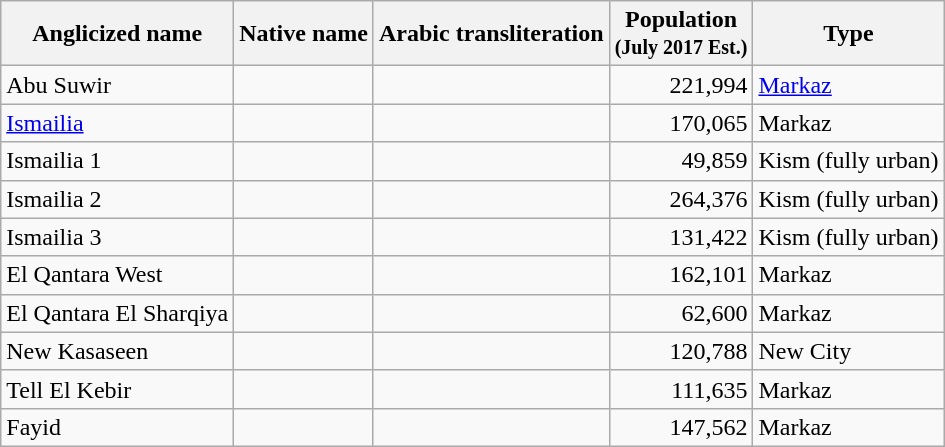<table class="sortable wikitable plainrowheaders">
<tr>
<th>Anglicized name</th>
<th>Native name</th>
<th>Arabic transliteration</th>
<th>Population<br><small>(July 2017 Est.)</small></th>
<th>Type</th>
</tr>
<tr>
<td>Abu Suwir</td>
<td style="text-align:right;"></td>
<td></td>
<td style="text-align:right;">221,994</td>
<td><a href='#'>Markaz</a></td>
</tr>
<tr>
<td><a href='#'>Ismailia</a></td>
<td style="text-align:right;"></td>
<td></td>
<td style="text-align:right;">170,065</td>
<td>Markaz</td>
</tr>
<tr>
<td>Ismailia 1</td>
<td style="text-align:right;"></td>
<td></td>
<td style="text-align:right;">49,859</td>
<td>Kism (fully urban)</td>
</tr>
<tr>
<td>Ismailia 2</td>
<td style="text-align:right;"></td>
<td></td>
<td style="text-align:right;">264,376</td>
<td>Kism (fully urban)</td>
</tr>
<tr>
<td>Ismailia 3</td>
<td style="text-align:right;"></td>
<td></td>
<td style="text-align:right;">131,422</td>
<td>Kism (fully urban)</td>
</tr>
<tr>
<td>El Qantara West</td>
<td style="text-align:right;"></td>
<td></td>
<td style="text-align:right;">162,101</td>
<td>Markaz</td>
</tr>
<tr>
<td>El Qantara El Sharqiya</td>
<td style="text-align:right;"></td>
<td></td>
<td style="text-align:right;">62,600</td>
<td>Markaz</td>
</tr>
<tr>
<td>New Kasaseen</td>
<td style="text-align:right;"></td>
<td></td>
<td style="text-align:right;">120,788</td>
<td>New City</td>
</tr>
<tr>
<td>Tell El Kebir</td>
<td style="text-align:right;"></td>
<td></td>
<td style="text-align:right;">111,635</td>
<td>Markaz</td>
</tr>
<tr>
<td>Fayid</td>
<td style="text-align:right;"></td>
<td></td>
<td style="text-align:right;">147,562</td>
<td>Markaz</td>
</tr>
</table>
